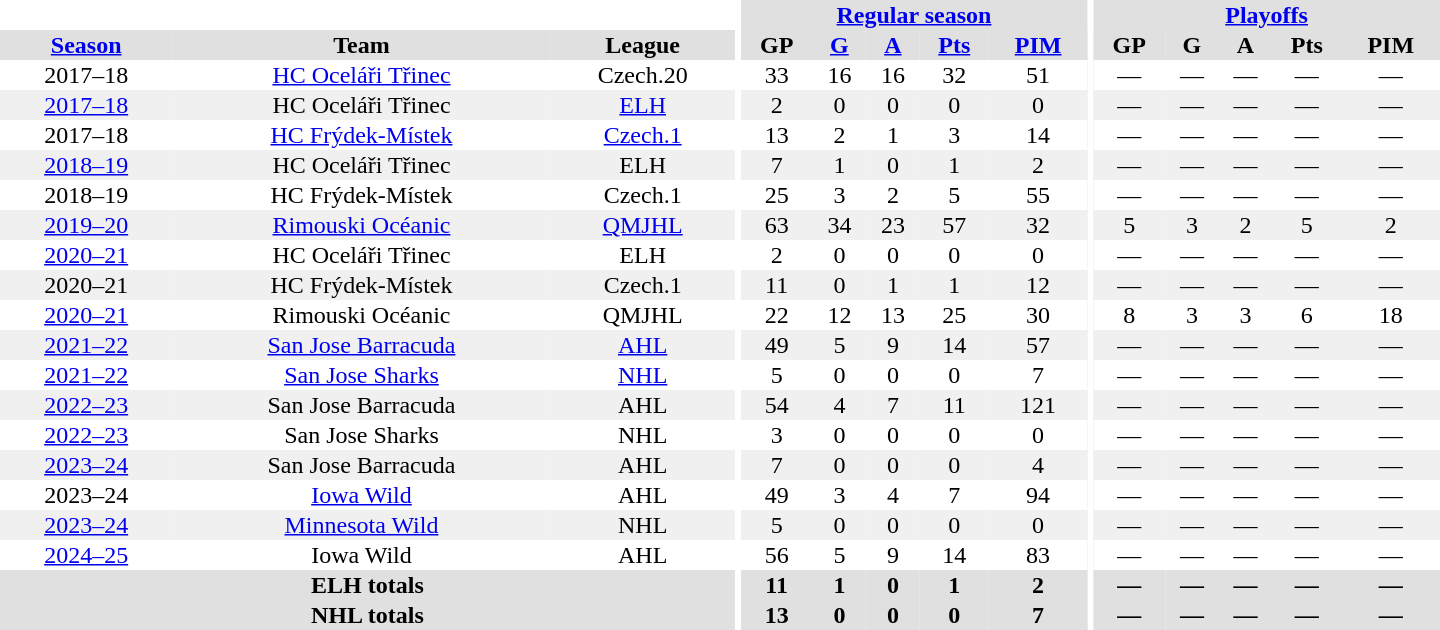<table border="0" cellpadding="1" cellspacing="0" style="text-align:center; width:60em">
<tr bgcolor="#e0e0e0">
<th colspan="3" bgcolor="#ffffff"></th>
<th rowspan="92" bgcolor="#ffffff"></th>
<th colspan="5"><a href='#'>Regular season</a></th>
<th rowspan="92" bgcolor="#ffffff"></th>
<th colspan="5"><a href='#'>Playoffs</a></th>
</tr>
<tr bgcolor="#e0e0e0">
<th><a href='#'>Season</a></th>
<th>Team</th>
<th>League</th>
<th>GP</th>
<th><a href='#'>G</a></th>
<th><a href='#'>A</a></th>
<th><a href='#'>Pts</a></th>
<th><a href='#'>PIM</a></th>
<th>GP</th>
<th>G</th>
<th>A</th>
<th>Pts</th>
<th>PIM</th>
</tr>
<tr>
<td>2017–18</td>
<td><a href='#'>HC Oceláři Třinec</a></td>
<td>Czech.20</td>
<td>33</td>
<td>16</td>
<td>16</td>
<td>32</td>
<td>51</td>
<td>—</td>
<td>—</td>
<td>—</td>
<td>—</td>
<td>—</td>
</tr>
<tr bgcolor="#f0f0f0">
<td><a href='#'>2017–18</a></td>
<td>HC Oceláři Třinec</td>
<td><a href='#'>ELH</a></td>
<td>2</td>
<td>0</td>
<td>0</td>
<td>0</td>
<td>0</td>
<td>—</td>
<td>—</td>
<td>—</td>
<td>—</td>
<td>—</td>
</tr>
<tr>
<td>2017–18</td>
<td><a href='#'>HC Frýdek-Místek</a></td>
<td><a href='#'>Czech.1</a></td>
<td>13</td>
<td>2</td>
<td>1</td>
<td>3</td>
<td>14</td>
<td>—</td>
<td>—</td>
<td>—</td>
<td>—</td>
<td>—</td>
</tr>
<tr bgcolor="#f0f0f0">
<td><a href='#'>2018–19</a></td>
<td>HC Oceláři Třinec</td>
<td>ELH</td>
<td>7</td>
<td>1</td>
<td>0</td>
<td>1</td>
<td>2</td>
<td>—</td>
<td>—</td>
<td>—</td>
<td>—</td>
<td>—</td>
</tr>
<tr>
<td 2018–19 Czech 1. Liga season>2018–19</td>
<td>HC Frýdek-Místek</td>
<td>Czech.1</td>
<td>25</td>
<td>3</td>
<td>2</td>
<td>5</td>
<td>55</td>
<td>—</td>
<td>—</td>
<td>—</td>
<td>—</td>
<td>—</td>
</tr>
<tr bgcolor="#f0f0f0">
<td><a href='#'>2019–20</a></td>
<td><a href='#'>Rimouski Océanic</a></td>
<td><a href='#'>QMJHL</a></td>
<td>63</td>
<td>34</td>
<td>23</td>
<td>57</td>
<td>32</td>
<td>5</td>
<td>3</td>
<td>2</td>
<td>5</td>
<td>2</td>
</tr>
<tr>
<td><a href='#'>2020–21</a></td>
<td>HC Oceláři Třinec</td>
<td>ELH</td>
<td>2</td>
<td>0</td>
<td>0</td>
<td>0</td>
<td>0</td>
<td>—</td>
<td>—</td>
<td>—</td>
<td>—</td>
<td>—</td>
</tr>
<tr bgcolor="#f0f0f0">
<td 2020–21 Czech 1. Liga season>2020–21</td>
<td>HC Frýdek-Místek</td>
<td>Czech.1</td>
<td>11</td>
<td>0</td>
<td>1</td>
<td>1</td>
<td>12</td>
<td>—</td>
<td>—</td>
<td>—</td>
<td>—</td>
<td>—</td>
</tr>
<tr>
<td><a href='#'>2020–21</a></td>
<td>Rimouski Océanic</td>
<td>QMJHL</td>
<td>22</td>
<td>12</td>
<td>13</td>
<td>25</td>
<td>30</td>
<td>8</td>
<td>3</td>
<td>3</td>
<td>6</td>
<td>18</td>
</tr>
<tr bgcolor="#f0f0f0">
<td><a href='#'>2021–22</a></td>
<td><a href='#'>San Jose Barracuda</a></td>
<td><a href='#'>AHL</a></td>
<td>49</td>
<td>5</td>
<td>9</td>
<td>14</td>
<td>57</td>
<td>—</td>
<td>—</td>
<td>—</td>
<td>—</td>
<td>—</td>
</tr>
<tr>
<td><a href='#'>2021–22</a></td>
<td><a href='#'>San Jose Sharks</a></td>
<td><a href='#'>NHL</a></td>
<td>5</td>
<td>0</td>
<td>0</td>
<td>0</td>
<td>7</td>
<td>—</td>
<td>—</td>
<td>—</td>
<td>—</td>
<td>—</td>
</tr>
<tr bgcolor="#f0f0f0">
<td><a href='#'>2022–23</a></td>
<td>San Jose Barracuda</td>
<td>AHL</td>
<td>54</td>
<td>4</td>
<td>7</td>
<td>11</td>
<td>121</td>
<td>—</td>
<td>—</td>
<td>—</td>
<td>—</td>
<td>—</td>
</tr>
<tr>
<td><a href='#'>2022–23</a></td>
<td>San Jose Sharks</td>
<td>NHL</td>
<td>3</td>
<td>0</td>
<td>0</td>
<td>0</td>
<td>0</td>
<td>—</td>
<td>—</td>
<td>—</td>
<td>—</td>
<td>—</td>
</tr>
<tr bgcolor="#f0f0f0">
<td><a href='#'>2023–24</a></td>
<td>San Jose Barracuda</td>
<td>AHL</td>
<td>7</td>
<td>0</td>
<td>0</td>
<td>0</td>
<td>4</td>
<td>—</td>
<td>—</td>
<td>—</td>
<td>—</td>
<td>—</td>
</tr>
<tr>
<td>2023–24</td>
<td><a href='#'>Iowa Wild</a></td>
<td>AHL</td>
<td>49</td>
<td>3</td>
<td>4</td>
<td>7</td>
<td>94</td>
<td>—</td>
<td>—</td>
<td>—</td>
<td>—</td>
<td>—</td>
</tr>
<tr bgcolor="#f0f0f0">
<td><a href='#'>2023–24</a></td>
<td><a href='#'>Minnesota Wild</a></td>
<td>NHL</td>
<td>5</td>
<td>0</td>
<td>0</td>
<td>0</td>
<td>0</td>
<td>—</td>
<td>—</td>
<td>—</td>
<td>—</td>
<td>—</td>
</tr>
<tr>
<td><a href='#'>2024–25</a></td>
<td>Iowa Wild</td>
<td>AHL</td>
<td>56</td>
<td>5</td>
<td>9</td>
<td>14</td>
<td>83</td>
<td>—</td>
<td>—</td>
<td>—</td>
<td>—</td>
<td>—</td>
</tr>
<tr bgcolor="#e0e0e0">
<th colspan="3">ELH totals</th>
<th>11</th>
<th>1</th>
<th>0</th>
<th>1</th>
<th>2</th>
<th>—</th>
<th>—</th>
<th>—</th>
<th>—</th>
<th>—</th>
</tr>
<tr bgcolor="#e0e0e0">
<th colspan="3">NHL totals</th>
<th>13</th>
<th>0</th>
<th>0</th>
<th>0</th>
<th>7</th>
<th>—</th>
<th>—</th>
<th>—</th>
<th>—</th>
<th>—</th>
</tr>
</table>
